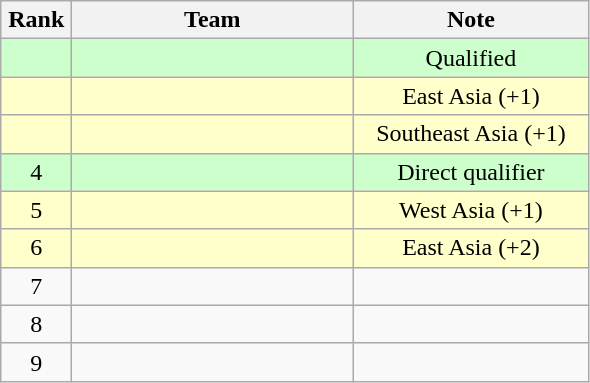<table class="wikitable" style="text-align: center;">
<tr>
<th width=40>Rank</th>
<th width=180>Team</th>
<th width=150>Note</th>
</tr>
<tr bgcolor="#ccffcc">
<td></td>
<td align="left"></td>
<td>Qualified</td>
</tr>
<tr bgcolor="#ffffcc">
<td></td>
<td align="left"></td>
<td>East Asia (+1)</td>
</tr>
<tr bgcolor="#ffffcc">
<td></td>
<td align="left"></td>
<td>Southeast Asia (+1)</td>
</tr>
<tr bgcolor="#ccffcc">
<td>4</td>
<td align="left"></td>
<td>Direct qualifier</td>
</tr>
<tr bgcolor="#ffffcc">
<td>5</td>
<td align="left"></td>
<td>West Asia (+1)</td>
</tr>
<tr bgcolor="#ffffcc">
<td>6</td>
<td align="left"></td>
<td>East Asia (+2)</td>
</tr>
<tr>
<td>7</td>
<td align="left"></td>
<td></td>
</tr>
<tr>
<td>8</td>
<td align="left"></td>
<td></td>
</tr>
<tr>
<td>9</td>
<td align="left"></td>
<td></td>
</tr>
</table>
